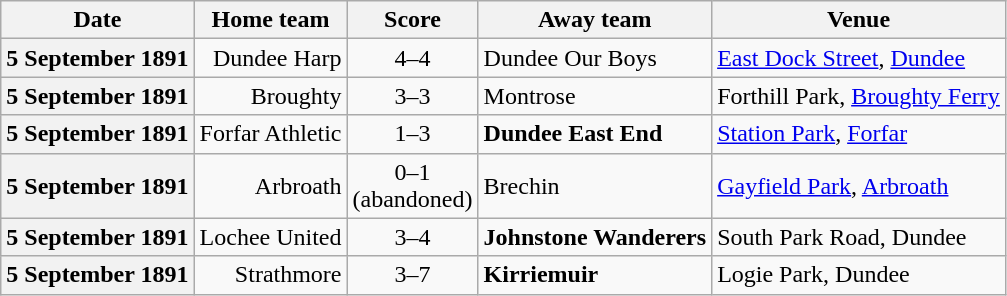<table class="wikitable football-result-list" style="max-width: 80em; text-align: center">
<tr>
<th scope="col">Date</th>
<th scope="col">Home team</th>
<th scope="col">Score</th>
<th scope="col">Away team</th>
<th scope="col">Venue</th>
</tr>
<tr>
<th scope="row">5 September 1891</th>
<td align=right>Dundee Harp</td>
<td>4–4</td>
<td align=left>Dundee Our Boys</td>
<td align=left><a href='#'>East Dock Street</a>, <a href='#'>Dundee</a></td>
</tr>
<tr>
<th scope="row">5 September 1891</th>
<td align=right>Broughty</td>
<td>3–3</td>
<td align=left>Montrose</td>
<td align=left>Forthill Park, <a href='#'>Broughty Ferry</a></td>
</tr>
<tr>
<th scope="row">5 September 1891</th>
<td align=right>Forfar Athletic</td>
<td>1–3</td>
<td align=left><strong>Dundee East End</strong></td>
<td align=left><a href='#'>Station Park</a>, <a href='#'>Forfar</a></td>
</tr>
<tr>
<th scope="row">5 September 1891</th>
<td align=right>Arbroath</td>
<td>0–1<br>(abandoned)</td>
<td align=left>Brechin</td>
<td align=left><a href='#'>Gayfield Park</a>, <a href='#'>Arbroath</a></td>
</tr>
<tr>
<th scope="row">5 September 1891</th>
<td align=right>Lochee United</td>
<td>3–4</td>
<td align=left><strong>Johnstone Wanderers</strong></td>
<td align=left>South Park Road, Dundee</td>
</tr>
<tr>
<th scope="row">5 September 1891</th>
<td align=right>Strathmore</td>
<td>3–7</td>
<td align=left><strong>Kirriemuir</strong></td>
<td align=left>Logie Park, Dundee</td>
</tr>
</table>
